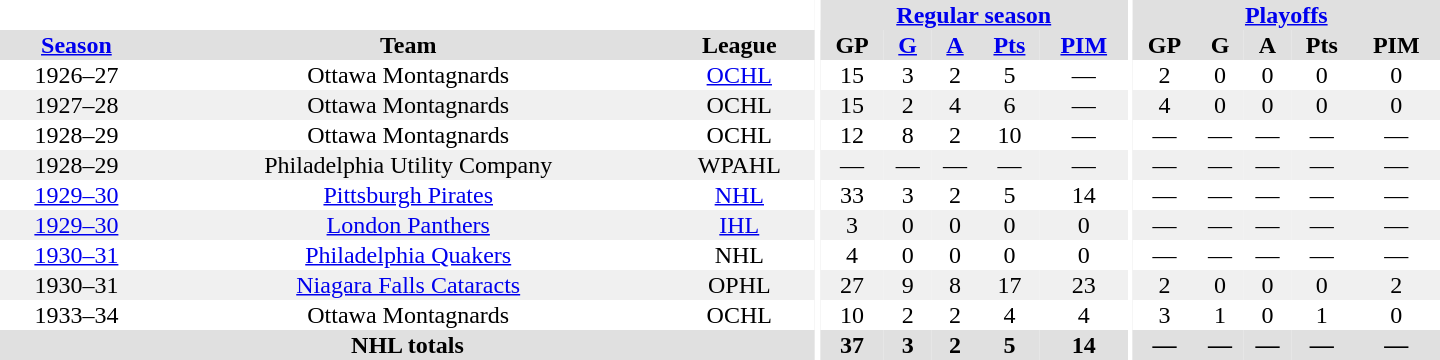<table border="0" cellpadding="1" cellspacing="0" style="text-align:center; width:60em">
<tr bgcolor="#e0e0e0">
<th colspan="3" bgcolor="#ffffff"></th>
<th rowspan="100" bgcolor="#ffffff"></th>
<th colspan="5"><a href='#'>Regular season</a></th>
<th rowspan="100" bgcolor="#ffffff"></th>
<th colspan="5"><a href='#'>Playoffs</a></th>
</tr>
<tr bgcolor="#e0e0e0">
<th><a href='#'>Season</a></th>
<th>Team</th>
<th>League</th>
<th>GP</th>
<th><a href='#'>G</a></th>
<th><a href='#'>A</a></th>
<th><a href='#'>Pts</a></th>
<th><a href='#'>PIM</a></th>
<th>GP</th>
<th>G</th>
<th>A</th>
<th>Pts</th>
<th>PIM</th>
</tr>
<tr>
<td>1926–27</td>
<td>Ottawa Montagnards</td>
<td><a href='#'>OCHL</a></td>
<td>15</td>
<td>3</td>
<td>2</td>
<td>5</td>
<td>—</td>
<td>2</td>
<td>0</td>
<td>0</td>
<td>0</td>
<td>0</td>
</tr>
<tr bgcolor="#f0f0f0">
<td>1927–28</td>
<td>Ottawa Montagnards</td>
<td>OCHL</td>
<td>15</td>
<td>2</td>
<td>4</td>
<td>6</td>
<td>—</td>
<td>4</td>
<td>0</td>
<td>0</td>
<td>0</td>
<td>0</td>
</tr>
<tr>
<td>1928–29</td>
<td>Ottawa Montagnards</td>
<td>OCHL</td>
<td>12</td>
<td>8</td>
<td>2</td>
<td>10</td>
<td>—</td>
<td>—</td>
<td>—</td>
<td>—</td>
<td>—</td>
<td>—</td>
</tr>
<tr bgcolor="#f0f0f0">
<td>1928–29</td>
<td>Philadelphia Utility Company</td>
<td>WPAHL</td>
<td>—</td>
<td>—</td>
<td>—</td>
<td>—</td>
<td>—</td>
<td>—</td>
<td>—</td>
<td>—</td>
<td>—</td>
<td>—</td>
</tr>
<tr>
<td><a href='#'>1929–30</a></td>
<td><a href='#'>Pittsburgh Pirates</a></td>
<td><a href='#'>NHL</a></td>
<td>33</td>
<td>3</td>
<td>2</td>
<td>5</td>
<td>14</td>
<td>—</td>
<td>—</td>
<td>—</td>
<td>—</td>
<td>—</td>
</tr>
<tr bgcolor="#f0f0f0">
<td><a href='#'>1929–30</a></td>
<td><a href='#'>London Panthers</a></td>
<td><a href='#'>IHL</a></td>
<td>3</td>
<td>0</td>
<td>0</td>
<td>0</td>
<td>0</td>
<td>—</td>
<td>—</td>
<td>—</td>
<td>—</td>
<td>—</td>
</tr>
<tr>
<td><a href='#'>1930–31</a></td>
<td><a href='#'>Philadelphia Quakers</a></td>
<td>NHL</td>
<td>4</td>
<td>0</td>
<td>0</td>
<td>0</td>
<td>0</td>
<td>—</td>
<td>—</td>
<td>—</td>
<td>—</td>
<td>—</td>
</tr>
<tr bgcolor="#f0f0f0">
<td>1930–31</td>
<td><a href='#'>Niagara Falls Cataracts</a></td>
<td>OPHL</td>
<td>27</td>
<td>9</td>
<td>8</td>
<td>17</td>
<td>23</td>
<td>2</td>
<td>0</td>
<td>0</td>
<td>0</td>
<td>2</td>
</tr>
<tr>
<td>1933–34</td>
<td>Ottawa Montagnards</td>
<td>OCHL</td>
<td>10</td>
<td>2</td>
<td>2</td>
<td>4</td>
<td>4</td>
<td>3</td>
<td>1</td>
<td>0</td>
<td>1</td>
<td>0</td>
</tr>
<tr bgcolor="#e0e0e0">
<th colspan="3">NHL totals</th>
<th>37</th>
<th>3</th>
<th>2</th>
<th>5</th>
<th>14</th>
<th>—</th>
<th>—</th>
<th>—</th>
<th>—</th>
<th>—</th>
</tr>
</table>
